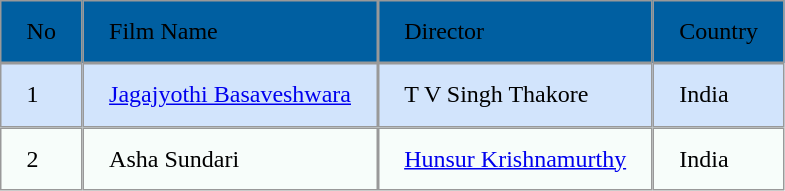<table style="border-spacing:0;">
<tr>
<td style="background-color:#005fa1;border:0.05pt solid #999999;padding-top:0.116in;padding-bottom:0.116in;padding-left:0.1743in;padding-right:0.1743in;"><div>No</div></td>
<td style="background-color:#005fa1;border:0.05pt solid #999999;padding-top:0.116in;padding-bottom:0.116in;padding-left:0.1743in;padding-right:0.1743in;">Film Name</td>
<td style="background-color:#005fa1;border:0.05pt solid #999999;padding-top:0.116in;padding-bottom:0.116in;padding-left:0.1743in;padding-right:0.1743in;">Director</td>
<td style="background-color:#005fa1;border:0.05pt solid #999999;padding-top:0.116in;padding-bottom:0.116in;padding-left:0.1743in;padding-right:0.1743in;">Country</td>
</tr>
<tr>
<td style="background-color:#d2e4fc;border:0.05pt solid #999999;padding-top:0.116in;padding-bottom:0.116in;padding-left:0.1743in;padding-right:0.1743in;"><div>1</div></td>
<td style="background-color:#d2e4fc;border:0.05pt solid #999999;padding-top:0.116in;padding-bottom:0.116in;padding-left:0.1743in;padding-right:0.1743in;"><a href='#'>Jagajyothi Basaveshwara</a></td>
<td style="background-color:#d2e4fc;border:0.05pt solid #999999;padding-top:0.116in;padding-bottom:0.116in;padding-left:0.1743in;padding-right:0.1743in;">T V Singh Thakore</td>
<td style="background-color:#d2e4fc;border:0.05pt solid #999999;padding-top:0.116in;padding-bottom:0.116in;padding-left:0.1743in;padding-right:0.1743in;">India</td>
</tr>
<tr>
<td style="background-color:#f7fdfa;border:0.05pt solid #999999;padding-top:0.116in;padding-bottom:0.116in;padding-left:0.1743in;padding-right:0.1743in;"><div>2</div></td>
<td style="background-color:#f7fdfa;border:0.05pt solid #999999;padding-top:0.116in;padding-bottom:0.116in;padding-left:0.1743in;padding-right:0.1743in;">Asha Sundari</td>
<td style="background-color:#f7fdfa;border:0.05pt solid #999999;padding-top:0.116in;padding-bottom:0.116in;padding-left:0.1743in;padding-right:0.1743in;"><a href='#'>Hunsur Krishnamurthy</a></td>
<td style="background-color:#f7fdfa;border:0.05pt solid #999999;padding-top:0.116in;padding-bottom:0.116in;padding-left:0.1743in;padding-right:0.1743in;">India</td>
</tr>
</table>
